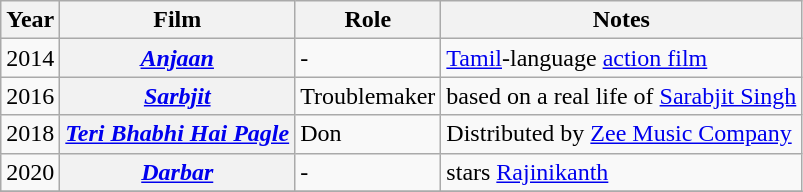<table class="wikitable sortable plainrowheaders">
<tr style="text-align:center;">
<th scope="col">Year</th>
<th scope="col">Film</th>
<th scope="col">Role</th>
<th class="unsortable" scope="col">Notes</th>
</tr>
<tr>
<td>2014</td>
<th scope="row"><em><a href='#'>Anjaan</a></em></th>
<td>-</td>
<td><a href='#'>Tamil</a>-language <a href='#'>action film</a></td>
</tr>
<tr>
<td>2016</td>
<th scope="row"><em><a href='#'>Sarbjit</a></em></th>
<td>Troublemaker</td>
<td>based on a real life of <a href='#'>Sarabjit Singh</a></td>
</tr>
<tr>
<td>2018</td>
<th scope="row"><em><a href='#'>Teri Bhabhi Hai Pagle</a></em></th>
<td>Don</td>
<td>Distributed by <a href='#'>Zee Music Company</a></td>
</tr>
<tr>
<td>2020</td>
<th scope="row"><em><a href='#'>Darbar</a></em></th>
<td>-</td>
<td>stars <a href='#'>Rajinikanth</a></td>
</tr>
<tr>
</tr>
</table>
